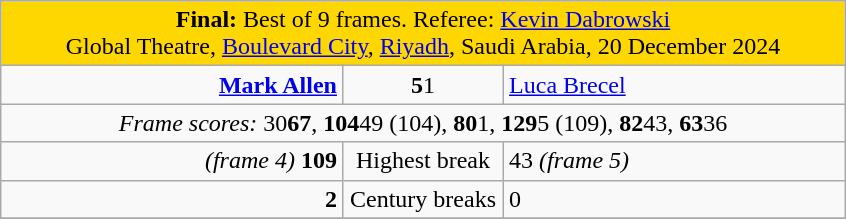<table class="wikitable" style="margin: 1em auto 1em auto;">
<tr>
<td colspan="3" align="center" bgcolor="#ffd700"><strong>Final:</strong> Best of 9 frames. Referee: <a href='#'>Kevin Dabrowski</a><br> Global Theatre, <a href='#'>Boulevard City</a>, <a href='#'>Riyadh</a>, Saudi Arabia, 20 December 2024</td>
</tr>
<tr>
<td width="220" align="right"><strong><a href='#'>Mark Allen</a></strong> <br></td>
<td width="100" align="center"><strong>5</strong>1</td>
<td width="220"><a href='#'>Luca Brecel</a> <br></td>
</tr>
<tr>
<td colspan="3" align="center"><em>Frame scores:</em> 30<strong>67</strong>, <strong>104</strong>49 (104), <strong>80</strong>1, <strong>129</strong>5 (109), <strong>82</strong>43, <strong>63</strong>36</td>
</tr>
<tr>
<td align="right"><em>(frame 4)</em> <strong>109</strong></td>
<td align="center">Highest break</td>
<td>43 <em>(frame 5)</em></td>
</tr>
<tr>
<td align="right"><strong>2</strong></td>
<td align="center">Century breaks</td>
<td>0</td>
</tr>
<tr>
</tr>
</table>
